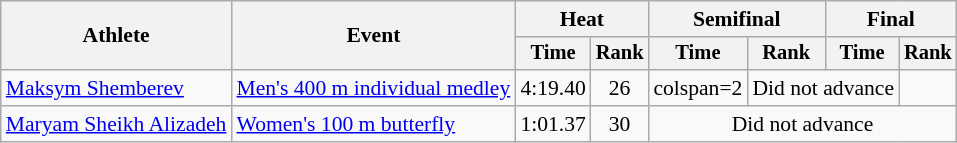<table class=wikitable style="font-size:90%">
<tr>
<th rowspan="2">Athlete</th>
<th rowspan="2">Event</th>
<th colspan="2">Heat</th>
<th colspan="2">Semifinal</th>
<th colspan="2">Final</th>
</tr>
<tr style="font-size:95%">
<th>Time</th>
<th>Rank</th>
<th>Time</th>
<th>Rank</th>
<th>Time</th>
<th>Rank</th>
</tr>
<tr align=center>
<td align=left><a href='#'>Maksym Shemberev</a></td>
<td align=left><a href='#'>Men's 400 m individual medley</a></td>
<td>4:19.40</td>
<td>26</td>
<td>colspan=2 </td>
<td colspan=2>Did not advance</td>
</tr>
<tr align=center>
<td align=left><a href='#'>Maryam Sheikh Alizadeh</a></td>
<td align=left><a href='#'>Women's 100 m butterfly</a></td>
<td>1:01.37</td>
<td>30</td>
<td colspan=4>Did not advance</td>
</tr>
</table>
